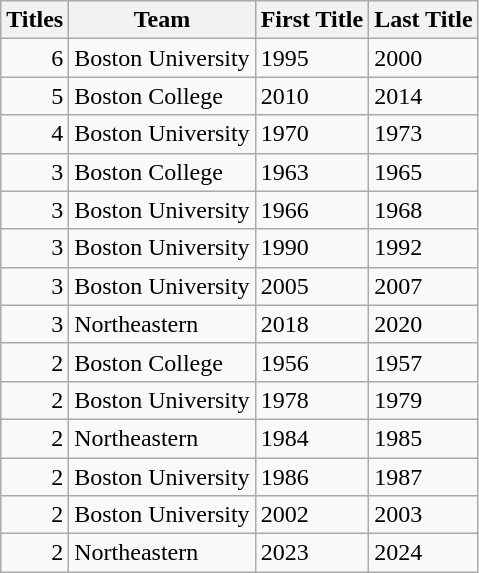<table class="wikitable">
<tr>
<th>Titles</th>
<th>Team</th>
<th>First Title</th>
<th>Last Title</th>
</tr>
<tr>
<td style="text-align: right;">6</td>
<td>Boston University</td>
<td>1995</td>
<td>2000</td>
</tr>
<tr>
<td style="text-align: right;">5</td>
<td>Boston College</td>
<td>2010</td>
<td>2014</td>
</tr>
<tr>
<td style="text-align: right;">4</td>
<td>Boston University</td>
<td>1970</td>
<td>1973</td>
</tr>
<tr>
<td style="text-align: right;">3</td>
<td>Boston College</td>
<td>1963</td>
<td>1965</td>
</tr>
<tr>
<td style="text-align: right;">3</td>
<td>Boston University</td>
<td>1966</td>
<td>1968</td>
</tr>
<tr>
<td style="text-align: right;">3</td>
<td>Boston University</td>
<td>1990</td>
<td>1992</td>
</tr>
<tr>
<td style="text-align: right;">3</td>
<td>Boston University</td>
<td>2005</td>
<td>2007</td>
</tr>
<tr>
<td style="text-align: right;">3</td>
<td>Northeastern</td>
<td>2018</td>
<td>2020</td>
</tr>
<tr>
<td style="text-align: right;">2</td>
<td>Boston College</td>
<td>1956</td>
<td>1957</td>
</tr>
<tr>
<td style="text-align: right;">2</td>
<td>Boston University</td>
<td>1978</td>
<td>1979</td>
</tr>
<tr>
<td style="text-align: right;">2</td>
<td>Northeastern</td>
<td>1984</td>
<td>1985</td>
</tr>
<tr>
<td style="text-align: right;">2</td>
<td>Boston University</td>
<td>1986</td>
<td>1987</td>
</tr>
<tr>
<td style="text-align: right;">2</td>
<td>Boston University</td>
<td>2002</td>
<td>2003</td>
</tr>
<tr>
<td style="text-align: right;">2</td>
<td>Northeastern</td>
<td>2023</td>
<td>2024</td>
</tr>
</table>
